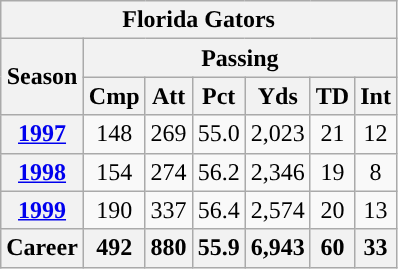<table class="wikitable" style="text-align: center;">
<tr>
<th colspan="15">Florida Gators</th>
</tr>
<tr>
<th rowspan="2">Season</th>
<th colspan="6">Passing</th>
</tr>
<tr>
<th>Cmp</th>
<th>Att</th>
<th>Pct</th>
<th>Yds</th>
<th>TD</th>
<th>Int</th>
</tr>
<tr>
<th><a href='#'>1997</a></th>
<td>148</td>
<td>269</td>
<td>55.0</td>
<td>2,023</td>
<td>21</td>
<td>12</td>
</tr>
<tr>
<th><a href='#'>1998</a></th>
<td>154</td>
<td>274</td>
<td>56.2</td>
<td>2,346</td>
<td>19</td>
<td>8</td>
</tr>
<tr>
<th><a href='#'>1999</a></th>
<td>190</td>
<td>337</td>
<td>56.4</td>
<td>2,574</td>
<td>20</td>
<td>13</td>
</tr>
<tr>
<th>Career</th>
<th>492</th>
<th>880</th>
<th>55.9</th>
<th>6,943</th>
<th>60</th>
<th>33</th>
</tr>
</table>
